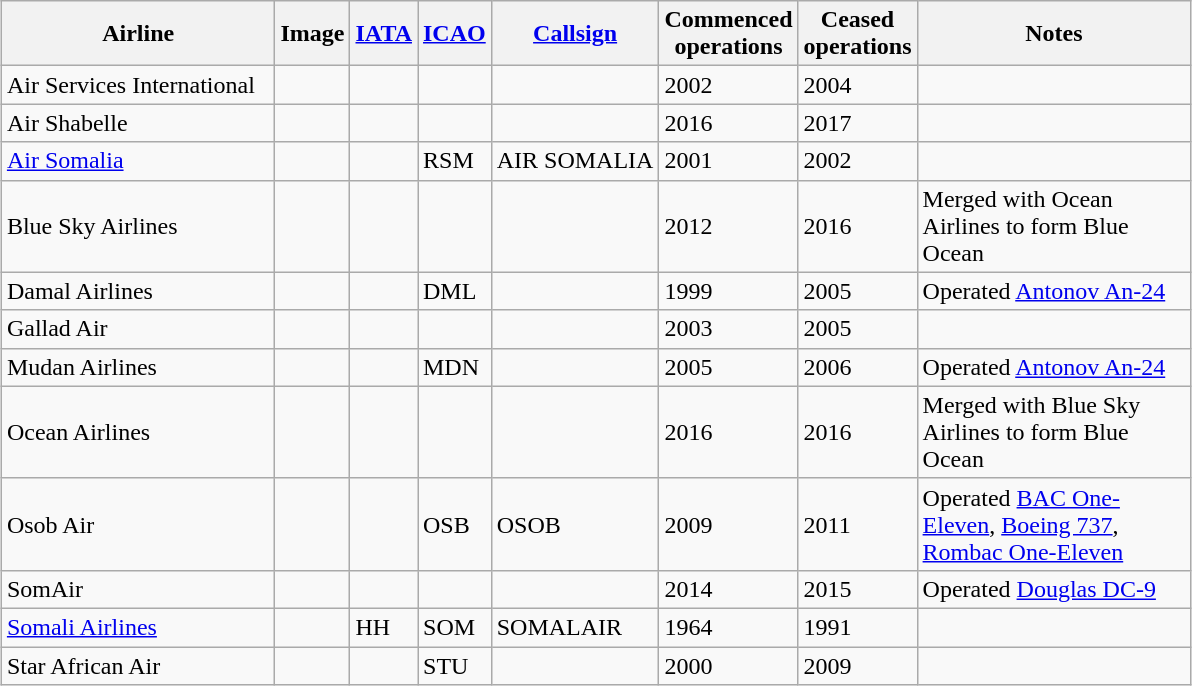<table class="wikitable sortable" style="border-collapse:collapse; margin:auto;" border="1" cellpadding="3">
<tr valign="middle">
<th style="width:175px;">Airline</th>
<th>Image</th>
<th><a href='#'>IATA</a></th>
<th><a href='#'>ICAO</a></th>
<th><a href='#'>Callsign</a></th>
<th>Commenced<br>operations</th>
<th>Ceased<br>operations</th>
<th style="width:175px;">Notes</th>
</tr>
<tr>
<td>Air Services International</td>
<td></td>
<td></td>
<td></td>
<td></td>
<td>2002</td>
<td>2004</td>
<td></td>
</tr>
<tr>
<td>Air Shabelle</td>
<td></td>
<td></td>
<td></td>
<td></td>
<td>2016</td>
<td>2017</td>
<td></td>
</tr>
<tr>
<td><a href='#'>Air Somalia</a></td>
<td></td>
<td></td>
<td>RSM</td>
<td>AIR SOMALIA</td>
<td>2001</td>
<td>2002</td>
<td></td>
</tr>
<tr>
<td>Blue Sky Airlines</td>
<td></td>
<td></td>
<td></td>
<td></td>
<td>2012</td>
<td>2016</td>
<td>Merged with Ocean Airlines to form Blue Ocean</td>
</tr>
<tr>
<td>Damal Airlines</td>
<td></td>
<td></td>
<td>DML</td>
<td></td>
<td>1999</td>
<td>2005</td>
<td>Operated <a href='#'>Antonov An-24</a></td>
</tr>
<tr>
<td>Gallad Air</td>
<td></td>
<td></td>
<td></td>
<td></td>
<td>2003</td>
<td>2005</td>
<td></td>
</tr>
<tr>
<td>Mudan Airlines</td>
<td></td>
<td></td>
<td>MDN</td>
<td></td>
<td>2005</td>
<td>2006</td>
<td>Operated <a href='#'>Antonov An-24</a></td>
</tr>
<tr>
<td>Ocean Airlines</td>
<td></td>
<td></td>
<td></td>
<td></td>
<td>2016</td>
<td>2016</td>
<td>Merged with Blue Sky Airlines to form Blue Ocean</td>
</tr>
<tr>
<td>Osob Air</td>
<td></td>
<td></td>
<td>OSB</td>
<td>OSOB</td>
<td>2009</td>
<td>2011</td>
<td>Operated <a href='#'>BAC One-Eleven</a>, <a href='#'>Boeing 737</a>, <a href='#'>Rombac One-Eleven</a></td>
</tr>
<tr>
<td>SomAir</td>
<td></td>
<td></td>
<td></td>
<td></td>
<td>2014</td>
<td>2015</td>
<td>Operated <a href='#'>Douglas DC-9</a></td>
</tr>
<tr>
<td><a href='#'>Somali Airlines</a></td>
<td></td>
<td>HH</td>
<td>SOM</td>
<td>SOMALAIR</td>
<td>1964</td>
<td>1991</td>
<td></td>
</tr>
<tr>
<td>Star African Air</td>
<td></td>
<td></td>
<td>STU</td>
<td></td>
<td>2000</td>
<td>2009</td>
<td></td>
</tr>
</table>
